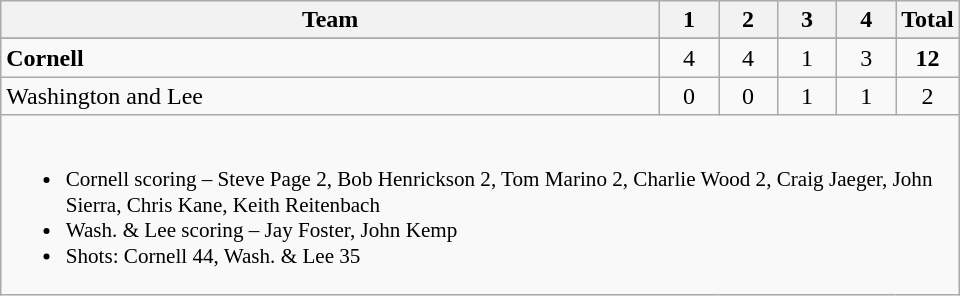<table class="wikitable" style="text-align:center; max-width:40em">
<tr>
<th>Team</th>
<th style="width:2em">1</th>
<th style="width:2em">2</th>
<th style="width:2em">3</th>
<th style="width:2em">4</th>
<th style="width:2em">Total</th>
</tr>
<tr>
</tr>
<tr>
<td style="text-align:left"><strong>Cornell</strong></td>
<td>4</td>
<td>4</td>
<td>1</td>
<td>3</td>
<td><strong>12</strong></td>
</tr>
<tr>
<td style="text-align:left">Washington and Lee</td>
<td>0</td>
<td>0</td>
<td>1</td>
<td>1</td>
<td>2</td>
</tr>
<tr>
<td colspan=6 style="text-align:left; font-size:88%;"><br><ul><li>Cornell scoring – Steve Page 2, Bob Henrickson 2, Tom Marino 2, Charlie Wood 2, Craig Jaeger, John Sierra, Chris Kane, Keith Reitenbach</li><li>Wash. & Lee scoring – Jay Foster, John Kemp</li><li>Shots: Cornell 44, Wash. & Lee 35</li></ul></td>
</tr>
</table>
